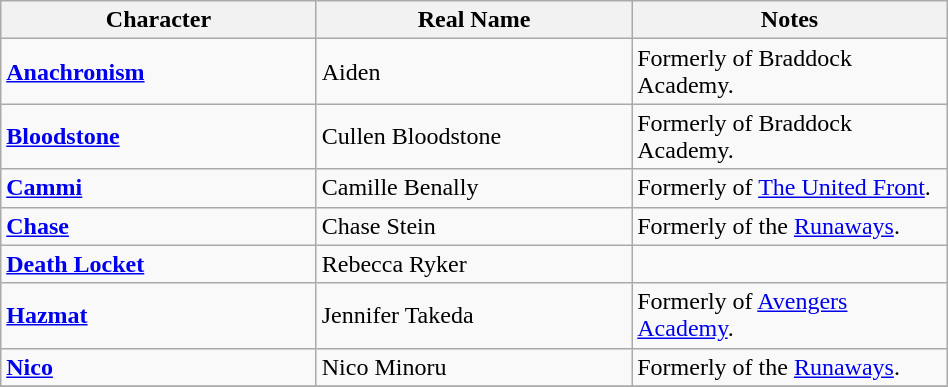<table class="wikitable" style="width:50%;">
<tr>
<th width=33%>Character</th>
<th width=33%>Real Name</th>
<th width=33%>Notes</th>
</tr>
<tr>
<td><strong><a href='#'>Anachronism</a></strong></td>
<td>Aiden</td>
<td>Formerly of Braddock Academy.</td>
</tr>
<tr>
<td><strong><a href='#'>Bloodstone</a></strong></td>
<td>Cullen Bloodstone</td>
<td>Formerly of Braddock Academy.</td>
</tr>
<tr>
<td><strong><a href='#'>Cammi</a></strong></td>
<td>Camille Benally</td>
<td>Formerly of <a href='#'>The United Front</a>.</td>
</tr>
<tr>
<td><strong><a href='#'>Chase</a></strong></td>
<td>Chase Stein</td>
<td>Formerly of the <a href='#'>Runaways</a>.</td>
</tr>
<tr>
<td><strong><a href='#'>Death Locket</a></strong></td>
<td>Rebecca Ryker</td>
<td></td>
</tr>
<tr>
<td><strong><a href='#'>Hazmat</a></strong></td>
<td>Jennifer Takeda</td>
<td>Formerly of <a href='#'>Avengers Academy</a>.</td>
</tr>
<tr>
<td><strong><a href='#'>Nico</a></strong></td>
<td>Nico Minoru</td>
<td>Formerly of the <a href='#'>Runaways</a>.</td>
</tr>
<tr>
</tr>
</table>
